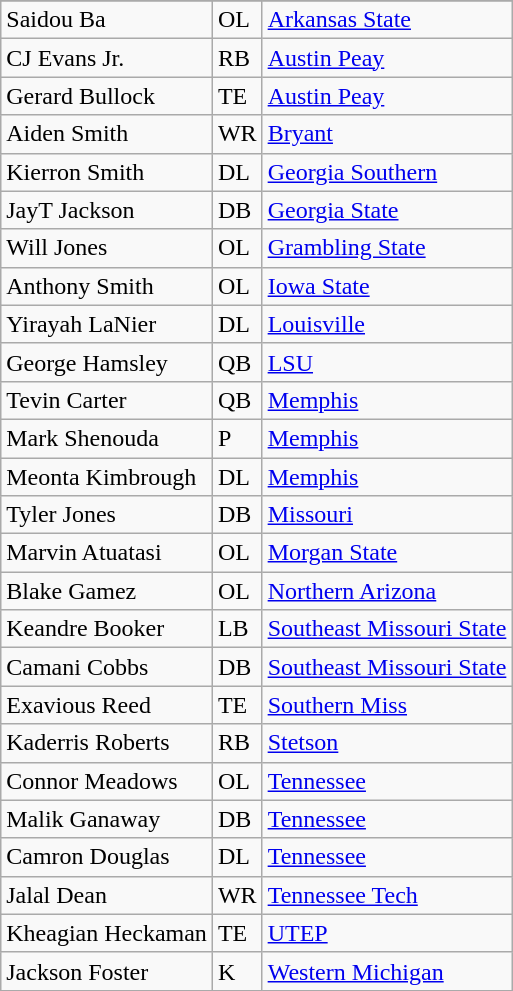<table class="wikitable">
<tr>
</tr>
<tr>
<td>Saidou Ba</td>
<td>OL</td>
<td><a href='#'>Arkansas State</a></td>
</tr>
<tr>
<td>CJ Evans Jr.</td>
<td>RB</td>
<td><a href='#'>Austin Peay</a></td>
</tr>
<tr>
<td>Gerard Bullock</td>
<td>TE</td>
<td><a href='#'>Austin Peay</a></td>
</tr>
<tr>
<td>Aiden Smith</td>
<td>WR</td>
<td><a href='#'>Bryant</a></td>
</tr>
<tr>
<td>Kierron Smith</td>
<td>DL</td>
<td><a href='#'>Georgia Southern</a></td>
</tr>
<tr>
<td>JayT Jackson</td>
<td>DB</td>
<td><a href='#'>Georgia State</a></td>
</tr>
<tr>
<td>Will Jones</td>
<td>OL</td>
<td><a href='#'>Grambling State</a></td>
</tr>
<tr>
<td>Anthony Smith</td>
<td>OL</td>
<td><a href='#'>Iowa State</a></td>
</tr>
<tr>
<td>Yirayah LaNier</td>
<td>DL</td>
<td><a href='#'>Louisville</a></td>
</tr>
<tr>
<td>George Hamsley</td>
<td>QB</td>
<td><a href='#'>LSU</a></td>
</tr>
<tr>
<td>Tevin Carter</td>
<td>QB</td>
<td><a href='#'>Memphis</a></td>
</tr>
<tr>
<td>Mark Shenouda</td>
<td>P</td>
<td><a href='#'>Memphis</a></td>
</tr>
<tr>
<td>Meonta Kimbrough</td>
<td>DL</td>
<td><a href='#'>Memphis</a></td>
</tr>
<tr>
<td>Tyler Jones</td>
<td>DB</td>
<td><a href='#'>Missouri</a></td>
</tr>
<tr>
<td>Marvin Atuatasi</td>
<td>OL</td>
<td><a href='#'>Morgan State</a></td>
</tr>
<tr>
<td>Blake Gamez</td>
<td>OL</td>
<td><a href='#'>Northern Arizona</a></td>
</tr>
<tr>
<td>Keandre Booker</td>
<td>LB</td>
<td><a href='#'>Southeast Missouri State</a></td>
</tr>
<tr>
<td>Camani Cobbs</td>
<td>DB</td>
<td><a href='#'>Southeast Missouri State</a></td>
</tr>
<tr>
<td>Exavious Reed</td>
<td>TE</td>
<td><a href='#'>Southern Miss</a></td>
</tr>
<tr>
<td>Kaderris Roberts</td>
<td>RB</td>
<td><a href='#'>Stetson</a></td>
</tr>
<tr>
<td>Connor Meadows</td>
<td>OL</td>
<td><a href='#'>Tennessee</a></td>
</tr>
<tr>
<td>Malik Ganaway</td>
<td>DB</td>
<td><a href='#'>Tennessee</a></td>
</tr>
<tr>
<td>Camron Douglas</td>
<td>DL</td>
<td><a href='#'>Tennessee</a></td>
</tr>
<tr>
<td>Jalal Dean</td>
<td>WR</td>
<td><a href='#'>Tennessee Tech</a></td>
</tr>
<tr>
<td>Kheagian Heckaman</td>
<td>TE</td>
<td><a href='#'>UTEP</a></td>
</tr>
<tr>
<td>Jackson Foster</td>
<td>K</td>
<td><a href='#'>Western Michigan</a></td>
</tr>
<tr>
</tr>
</table>
